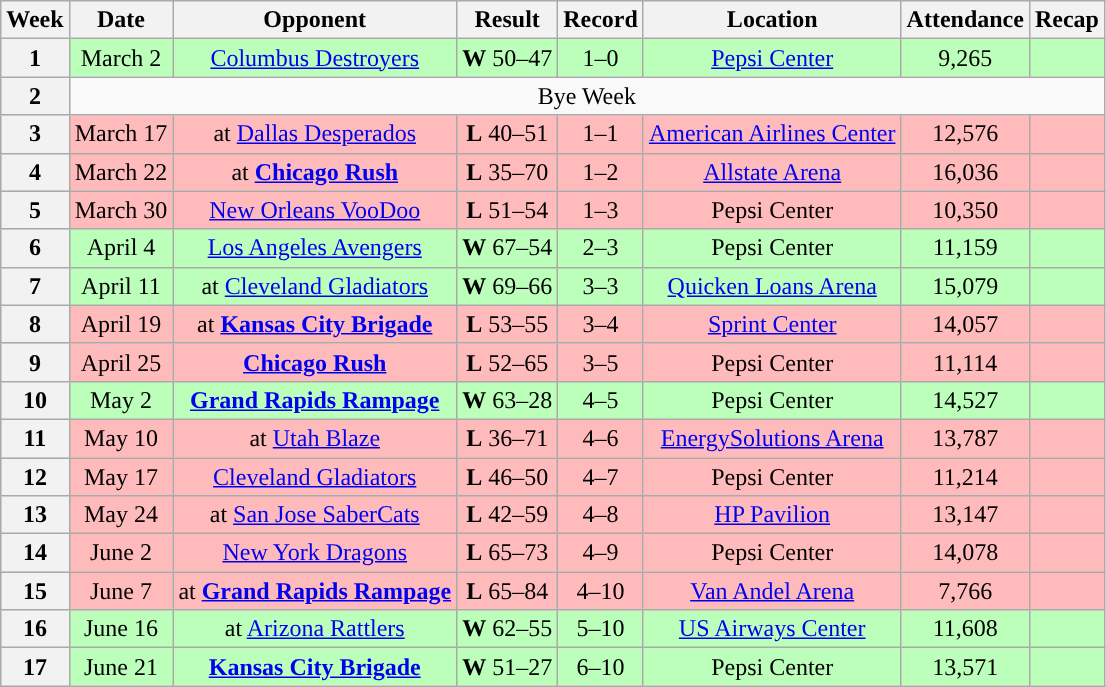<table class="wikitable" style="text-align:center">
<tr>
<th>Week</th>
<th>Date</th>
<th>Opponent</th>
<th>Result</th>
<th>Record</th>
<th>Location</th>
<th>Attendance</th>
<th>Recap</th>
</tr>
<tr bgcolor="#bbffbb">
<th>1</th>
<td>March 2</td>
<td><a href='#'>Columbus Destroyers</a></td>
<td><strong>W</strong> 50–47</td>
<td>1–0</td>
<td><a href='#'>Pepsi Center</a></td>
<td>9,265</td>
<td></td>
</tr>
<tr>
<th>2</th>
<td colspan=7>Bye Week</td>
</tr>
<tr bgcolor="#ffbbbb">
<th>3</th>
<td>March 17</td>
<td>at <a href='#'>Dallas Desperados</a></td>
<td><strong>L</strong> 40–51</td>
<td>1–1</td>
<td><a href='#'>American Airlines Center</a></td>
<td>12,576</td>
<td></td>
</tr>
<tr bgcolor="#ffbbbb">
<th>4</th>
<td>March 22</td>
<td>at <strong><a href='#'>Chicago Rush</a></strong></td>
<td><strong>L</strong> 35–70</td>
<td>1–2</td>
<td><a href='#'>Allstate Arena</a></td>
<td>16,036</td>
<td></td>
</tr>
<tr bgcolor="#ffbbbb">
<th>5</th>
<td>March 30</td>
<td><a href='#'>New Orleans VooDoo</a></td>
<td><strong>L</strong> 51–54</td>
<td>1–3</td>
<td>Pepsi Center</td>
<td>10,350</td>
<td></td>
</tr>
<tr bgcolor="#bbffbb">
<th>6</th>
<td>April 4</td>
<td><a href='#'>Los Angeles Avengers</a></td>
<td><strong>W</strong> 67–54</td>
<td>2–3</td>
<td>Pepsi Center</td>
<td>11,159</td>
<td></td>
</tr>
<tr bgcolor="#bbffbb">
<th>7</th>
<td>April 11</td>
<td>at <a href='#'>Cleveland Gladiators</a></td>
<td><strong>W</strong> 69–66</td>
<td>3–3</td>
<td><a href='#'>Quicken Loans Arena</a></td>
<td>15,079</td>
<td></td>
</tr>
<tr bgcolor="#ffbbbb">
<th>8</th>
<td>April 19</td>
<td>at <strong><a href='#'>Kansas City Brigade</a></strong></td>
<td><strong>L</strong> 53–55</td>
<td>3–4</td>
<td><a href='#'>Sprint Center</a></td>
<td>14,057</td>
<td></td>
</tr>
<tr bgcolor="#ffbbbb">
<th>9</th>
<td>April 25</td>
<td><strong><a href='#'>Chicago Rush</a></strong></td>
<td><strong>L</strong> 52–65</td>
<td>3–5</td>
<td>Pepsi Center</td>
<td>11,114</td>
<td></td>
</tr>
<tr bgcolor="#bbffbb">
<th>10</th>
<td>May 2</td>
<td><strong><a href='#'>Grand Rapids Rampage</a></strong></td>
<td><strong>W</strong> 63–28</td>
<td>4–5</td>
<td>Pepsi Center</td>
<td>14,527</td>
<td></td>
</tr>
<tr bgcolor="#ffbbbb">
<th>11</th>
<td>May 10</td>
<td>at <a href='#'>Utah Blaze</a></td>
<td><strong>L</strong> 36–71</td>
<td>4–6</td>
<td><a href='#'>EnergySolutions Arena</a></td>
<td>13,787</td>
<td></td>
</tr>
<tr bgcolor="#ffbbbb">
<th>12</th>
<td>May 17</td>
<td><a href='#'>Cleveland Gladiators</a></td>
<td><strong>L</strong> 46–50</td>
<td>4–7</td>
<td>Pepsi Center</td>
<td>11,214</td>
<td></td>
</tr>
<tr bgcolor="#ffbbbb">
<th>13</th>
<td>May 24</td>
<td>at <a href='#'>San Jose SaberCats</a></td>
<td><strong>L</strong> 42–59</td>
<td>4–8</td>
<td><a href='#'>HP Pavilion</a></td>
<td>13,147</td>
<td></td>
</tr>
<tr bgcolor="#ffbbbb">
<th>14</th>
<td>June 2</td>
<td><a href='#'>New York Dragons</a></td>
<td><strong>L</strong> 65–73</td>
<td>4–9</td>
<td>Pepsi Center</td>
<td>14,078</td>
<td></td>
</tr>
<tr bgcolor="#ffbbbb">
<th>15</th>
<td>June 7</td>
<td>at <strong><a href='#'>Grand Rapids Rampage</a></strong></td>
<td><strong>L</strong> 65–84</td>
<td>4–10</td>
<td><a href='#'>Van Andel Arena</a></td>
<td>7,766</td>
<td></td>
</tr>
<tr bgcolor="#bbffbb">
<th>16</th>
<td>June 16</td>
<td>at <a href='#'>Arizona Rattlers</a></td>
<td><strong>W</strong> 62–55</td>
<td>5–10</td>
<td><a href='#'>US Airways Center</a></td>
<td>11,608</td>
<td></td>
</tr>
<tr bgcolor="#bbffbb">
<th>17</th>
<td>June 21</td>
<td><strong><a href='#'>Kansas City Brigade</a></strong></td>
<td><strong>W</strong> 51–27</td>
<td>6–10</td>
<td>Pepsi Center</td>
<td>13,571</td>
<td></td>
</tr>
</table>
